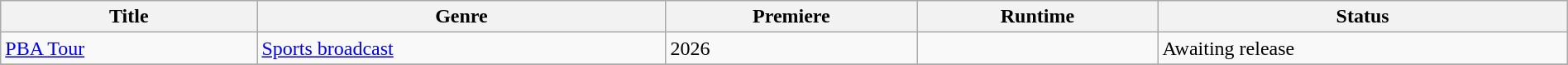<table class="wikitable sortable" style="width:100%">
<tr>
<th>Title</th>
<th>Genre</th>
<th>Premiere</th>
<th>Runtime</th>
<th>Status</th>
</tr>
<tr>
<td><a href='#'>PBA Tour</a></td>
<td><a href='#'>Sports broadcast</a></td>
<td>2026</td>
<td></td>
<td>Awaiting release</td>
</tr>
<tr>
</tr>
</table>
